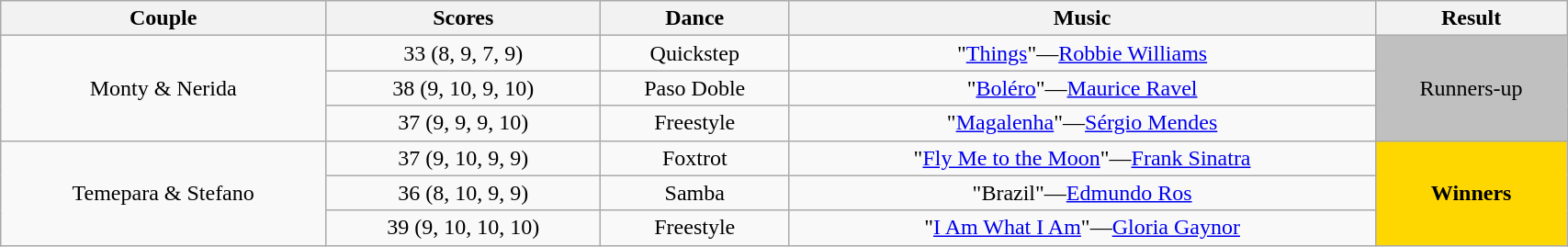<table class="wikitable sortable" style="text-align:center; width: 90%">
<tr>
<th scope="col">Couple</th>
<th scope="col">Scores</th>
<th scope="col" class="unsortable">Dance</th>
<th scope="col" class="unsortable">Music</th>
<th scope="col" class="unsortable">Result</th>
</tr>
<tr>
<td rowspan=3>Monty & Nerida</td>
<td>33 (8, 9, 7, 9)</td>
<td>Quickstep</td>
<td>"<a href='#'>Things</a>"—<a href='#'>Robbie Williams</a></td>
<td rowspan="3" bgcolor=silver>Runners-up</td>
</tr>
<tr>
<td>38 (9, 10, 9, 10)</td>
<td>Paso Doble</td>
<td>"<a href='#'>Boléro</a>"—<a href='#'>Maurice Ravel</a></td>
</tr>
<tr>
<td>37 (9, 9, 9, 10)</td>
<td>Freestyle</td>
<td>"<a href='#'>Magalenha</a>"—<a href='#'>Sérgio Mendes</a></td>
</tr>
<tr>
<td rowspan=3>Temepara & Stefano</td>
<td>37 (9, 10, 9, 9)</td>
<td>Foxtrot</td>
<td>"<a href='#'>Fly Me to the Moon</a>"—<a href='#'>Frank Sinatra</a></td>
<td rowspan="3" bgcolor=gold><strong>Winners</strong></td>
</tr>
<tr>
<td>36 (8, 10, 9, 9)</td>
<td>Samba</td>
<td>"Brazil"—<a href='#'>Edmundo Ros</a></td>
</tr>
<tr>
<td>39 (9, 10, 10, 10)</td>
<td>Freestyle</td>
<td>"<a href='#'>I Am What I Am</a>"—<a href='#'>Gloria Gaynor</a></td>
</tr>
</table>
